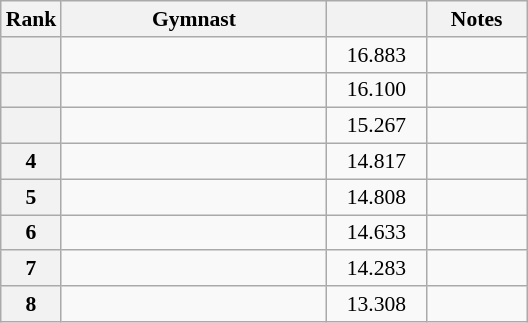<table class="wikitable sortable" style="text-align:center; font-size:90%">
<tr>
<th scope="col" style="width:20px;">Rank</th>
<th ! scope="col" style="width:170px;">Gymnast</th>
<th ! scope="col" style="width:60px;"></th>
<th ! scope="col" style="width:60px;">Notes</th>
</tr>
<tr>
<th scope=row></th>
<td align=left></td>
<td>16.883</td>
<td></td>
</tr>
<tr>
<th scope=row></th>
<td align=left></td>
<td>16.100</td>
<td></td>
</tr>
<tr>
<th scope=row></th>
<td align=left></td>
<td>15.267</td>
<td></td>
</tr>
<tr>
<th scope=row>4</th>
<td align=left></td>
<td>14.817</td>
<td></td>
</tr>
<tr>
<th scope=row>5</th>
<td align=left></td>
<td>14.808</td>
<td></td>
</tr>
<tr>
<th scope=row>6</th>
<td align=left></td>
<td>14.633</td>
<td></td>
</tr>
<tr>
<th scope=row>7</th>
<td align=left></td>
<td>14.283</td>
<td></td>
</tr>
<tr>
<th scope=row>8</th>
<td align=left></td>
<td>13.308</td>
<td></td>
</tr>
</table>
